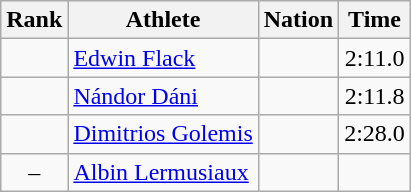<table class="wikitable sortable" style="text-align:center">
<tr>
<th>Rank</th>
<th>Athlete</th>
<th>Nation</th>
<th>Time</th>
</tr>
<tr>
<td></td>
<td align=left><a href='#'>Edwin Flack</a></td>
<td align=left></td>
<td>2:11.0</td>
</tr>
<tr>
<td></td>
<td align=left><a href='#'>Nándor Dáni</a></td>
<td align=left></td>
<td>2:11.8</td>
</tr>
<tr>
<td></td>
<td align=left><a href='#'>Dimitrios Golemis</a></td>
<td align=left></td>
<td>2:28.0</td>
</tr>
<tr>
<td data-sort-value=4>–</td>
<td align=left><a href='#'>Albin Lermusiaux</a></td>
<td align=left></td>
<td data-sort-value=9:99.9></td>
</tr>
</table>
